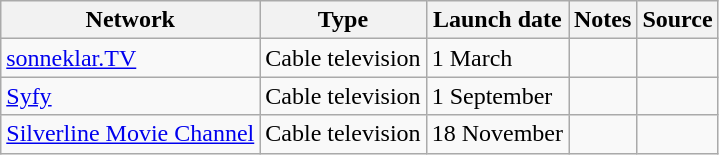<table class="wikitable sortable">
<tr>
<th>Network</th>
<th>Type</th>
<th>Launch date</th>
<th>Notes</th>
<th>Source</th>
</tr>
<tr>
<td><a href='#'>sonneklar.TV</a></td>
<td>Cable television</td>
<td>1 March</td>
<td></td>
<td></td>
</tr>
<tr>
<td><a href='#'>Syfy</a></td>
<td>Cable television</td>
<td>1 September</td>
<td></td>
<td></td>
</tr>
<tr>
<td><a href='#'>Silverline Movie Channel</a></td>
<td>Cable television</td>
<td>18 November</td>
<td></td>
<td></td>
</tr>
</table>
